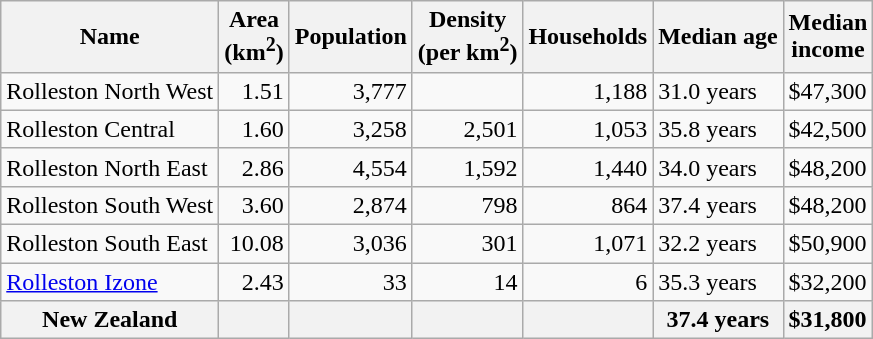<table class="wikitable">
<tr>
<th>Name</th>
<th>Area<br>(km<sup>2</sup>)</th>
<th>Population</th>
<th>Density<br>(per km<sup>2</sup>)</th>
<th>Households</th>
<th>Median age</th>
<th>Median<br>income</th>
</tr>
<tr>
<td>Rolleston North West</td>
<td style="text-align:right;">1.51</td>
<td style="text-align:right;">3,777</td>
<td style="text-align:right;"></td>
<td style="text-align:right;">1,188</td>
<td>31.0 years</td>
<td>$47,300</td>
</tr>
<tr>
<td>Rolleston Central</td>
<td style="text-align:right;">1.60</td>
<td style="text-align:right;">3,258</td>
<td style="text-align:right;">2,501</td>
<td style="text-align:right;">1,053</td>
<td>35.8 years</td>
<td>$42,500</td>
</tr>
<tr>
<td>Rolleston North East</td>
<td style="text-align:right;">2.86</td>
<td style="text-align:right;">4,554</td>
<td style="text-align:right;">1,592</td>
<td style="text-align:right;">1,440</td>
<td>34.0 years</td>
<td>$48,200</td>
</tr>
<tr>
<td>Rolleston South West</td>
<td style="text-align:right;">3.60</td>
<td style="text-align:right;">2,874</td>
<td style="text-align:right;">798</td>
<td style="text-align:right;">864</td>
<td>37.4 years</td>
<td>$48,200</td>
</tr>
<tr>
<td>Rolleston South East</td>
<td style="text-align:right;">10.08</td>
<td style="text-align:right;">3,036</td>
<td style="text-align:right;">301</td>
<td style="text-align:right;">1,071</td>
<td>32.2 years</td>
<td>$50,900</td>
</tr>
<tr>
<td><a href='#'>Rolleston Izone</a></td>
<td style="text-align:right;">2.43</td>
<td style="text-align:right;">33</td>
<td style="text-align:right;">14</td>
<td style="text-align:right;">6</td>
<td>35.3 years</td>
<td>$32,200</td>
</tr>
<tr>
<th>New Zealand</th>
<th></th>
<th></th>
<th></th>
<th></th>
<th>37.4 years</th>
<th style="text-align:left;">$31,800</th>
</tr>
</table>
